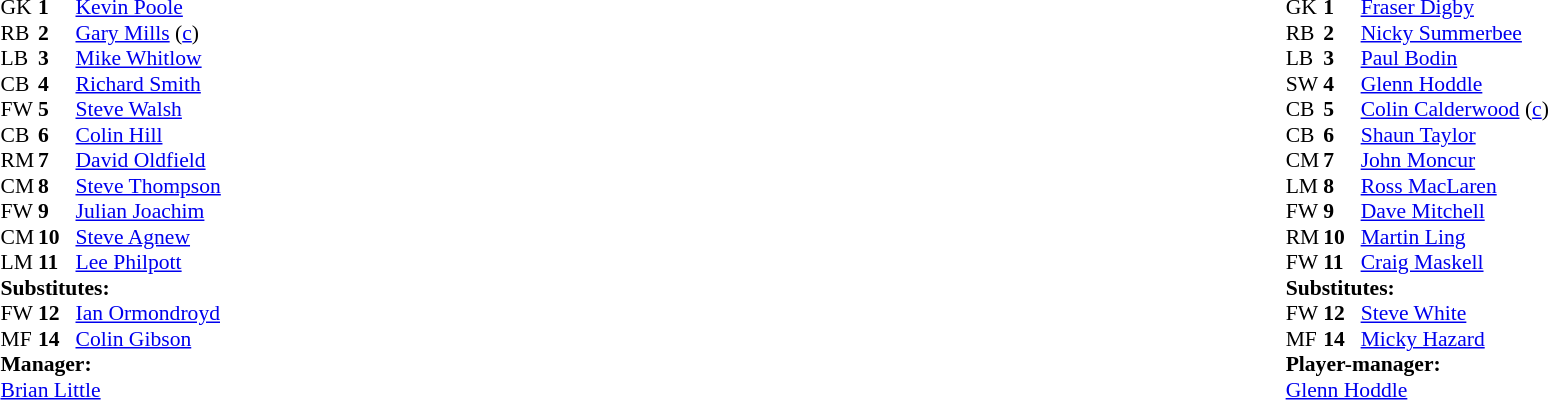<table width="100%">
<tr>
<td valign="top" width="50%"><br><table style="font-size: 90%" cellspacing="0" cellpadding="0">
<tr>
<td colspan="4"></td>
</tr>
<tr>
<th width="25"></th>
<th width="25"></th>
</tr>
<tr>
<td>GK</td>
<td><strong>1</strong></td>
<td><a href='#'>Kevin Poole</a></td>
</tr>
<tr>
<td>RB</td>
<td><strong>2</strong></td>
<td><a href='#'>Gary Mills</a> (<a href='#'>c</a>)</td>
</tr>
<tr>
<td>LB</td>
<td><strong>3</strong></td>
<td><a href='#'>Mike Whitlow</a></td>
</tr>
<tr>
<td>CB</td>
<td><strong>4</strong></td>
<td><a href='#'>Richard Smith</a></td>
</tr>
<tr>
<td>FW</td>
<td><strong>5</strong></td>
<td><a href='#'>Steve Walsh</a></td>
</tr>
<tr>
<td>CB</td>
<td><strong>6</strong></td>
<td><a href='#'>Colin Hill</a></td>
</tr>
<tr>
<td>RM</td>
<td><strong>7</strong></td>
<td><a href='#'>David Oldfield</a></td>
</tr>
<tr>
<td>CM</td>
<td><strong>8</strong></td>
<td><a href='#'>Steve Thompson</a></td>
</tr>
<tr>
<td>FW</td>
<td><strong>9</strong></td>
<td><a href='#'>Julian Joachim</a></td>
</tr>
<tr>
<td>CM</td>
<td><strong>10</strong></td>
<td><a href='#'>Steve Agnew</a></td>
</tr>
<tr>
<td>LM</td>
<td><strong>11</strong></td>
<td><a href='#'>Lee Philpott</a></td>
</tr>
<tr>
<td colspan=4><strong>Substitutes:</strong></td>
</tr>
<tr>
<td>FW</td>
<td><strong>12</strong></td>
<td><a href='#'>Ian Ormondroyd</a></td>
</tr>
<tr>
<td>MF</td>
<td><strong>14</strong></td>
<td><a href='#'>Colin Gibson</a></td>
</tr>
<tr>
<td colspan=4><strong>Manager:</strong></td>
</tr>
<tr>
<td colspan="4"><a href='#'>Brian Little</a></td>
</tr>
</table>
</td>
<td valign="top" width="50%"><br><table style="font-size: 90%" cellspacing="0" cellpadding="0" align="center">
<tr>
<td colspan="4"></td>
</tr>
<tr>
<th width="25"></th>
<th width="25"></th>
</tr>
<tr>
<td>GK</td>
<td><strong>1</strong></td>
<td><a href='#'>Fraser Digby</a></td>
</tr>
<tr>
<td>RB</td>
<td><strong>2</strong></td>
<td><a href='#'>Nicky Summerbee</a></td>
<td></td>
</tr>
<tr>
<td>LB</td>
<td><strong>3</strong></td>
<td><a href='#'>Paul Bodin</a></td>
</tr>
<tr>
<td>SW</td>
<td><strong>4</strong></td>
<td><a href='#'>Glenn Hoddle</a></td>
</tr>
<tr>
<td>CB</td>
<td><strong>5</strong></td>
<td><a href='#'>Colin Calderwood</a> (<a href='#'>c</a>)</td>
</tr>
<tr>
<td>CB</td>
<td><strong>6</strong></td>
<td><a href='#'>Shaun Taylor</a></td>
</tr>
<tr>
<td>CM</td>
<td><strong>7</strong></td>
<td><a href='#'>John Moncur</a></td>
<td></td>
<td></td>
</tr>
<tr>
<td>LM</td>
<td><strong>8</strong></td>
<td><a href='#'>Ross MacLaren</a></td>
</tr>
<tr>
<td>FW</td>
<td><strong>9</strong></td>
<td><a href='#'>Dave Mitchell</a></td>
</tr>
<tr>
<td>RM</td>
<td><strong>10</strong></td>
<td><a href='#'>Martin Ling</a></td>
</tr>
<tr>
<td>FW</td>
<td><strong>11</strong></td>
<td><a href='#'>Craig Maskell</a></td>
<td></td>
<td></td>
</tr>
<tr>
<td colspan=4><strong>Substitutes:</strong></td>
</tr>
<tr>
<td>FW</td>
<td><strong>12</strong></td>
<td><a href='#'>Steve White</a></td>
<td></td>
<td></td>
</tr>
<tr>
<td>MF</td>
<td><strong>14</strong></td>
<td><a href='#'>Micky Hazard</a></td>
<td></td>
<td></td>
</tr>
<tr>
<td colspan=4><strong>Player-manager:</strong></td>
</tr>
<tr>
<td colspan="4"><a href='#'>Glenn Hoddle</a></td>
</tr>
</table>
</td>
</tr>
</table>
